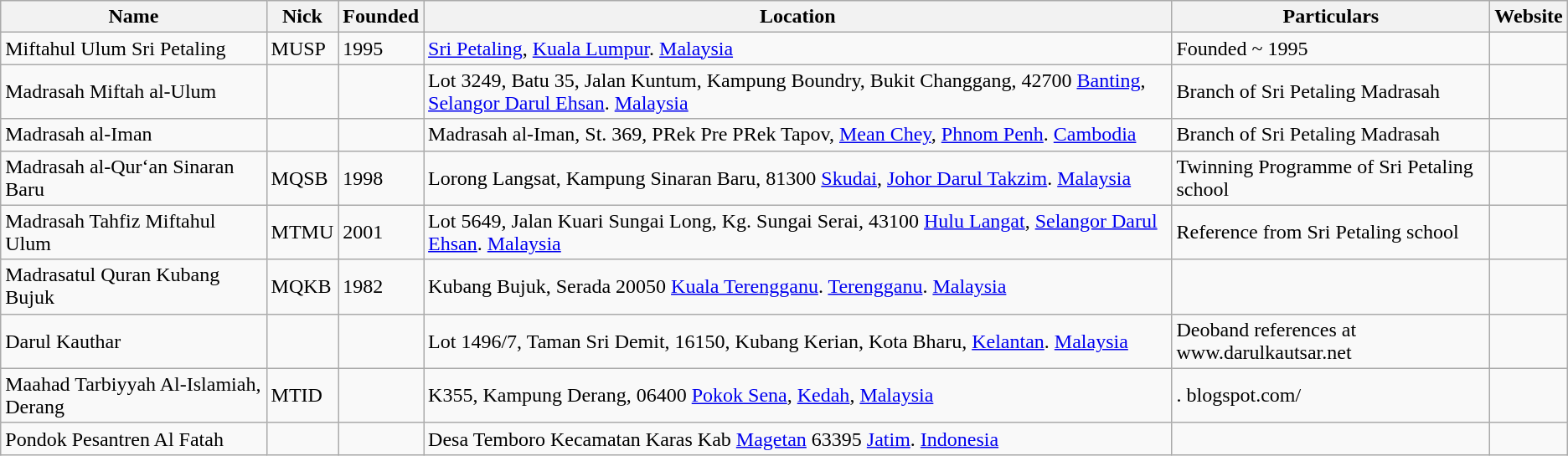<table class="wikitable">
<tr>
<th>Name</th>
<th>Nick</th>
<th>Founded</th>
<th>Location</th>
<th>Particulars</th>
<th>Website</th>
</tr>
<tr>
<td>Miftahul Ulum Sri Petaling</td>
<td>MUSP</td>
<td>1995</td>
<td><a href='#'>Sri Petaling</a>, <a href='#'>Kuala Lumpur</a>. <a href='#'>Malaysia</a></td>
<td>Founded ~ 1995</td>
<td></td>
</tr>
<tr>
<td>Madrasah Miftah al-Ulum</td>
<td></td>
<td></td>
<td>Lot 3249, Batu 35, Jalan Kuntum, Kampung Boundry, Bukit Changgang, 42700 <a href='#'>Banting</a>, <a href='#'>Selangor Darul Ehsan</a>. <a href='#'>Malaysia</a></td>
<td>Branch of Sri Petaling Madrasah</td>
<td></td>
</tr>
<tr>
<td>Madrasah al-Iman</td>
<td></td>
<td></td>
<td>Madrasah al-Iman, St. 369, PRek Pre PRek Tapov, <a href='#'>Mean Chey</a>, <a href='#'>Phnom Penh</a>. <a href='#'>Cambodia</a></td>
<td>Branch of Sri Petaling Madrasah</td>
<td></td>
</tr>
<tr>
<td>Madrasah al-Qur‘an Sinaran Baru</td>
<td>MQSB</td>
<td>1998</td>
<td>Lorong Langsat, Kampung Sinaran Baru, 81300 <a href='#'>Skudai</a>, <a href='#'>Johor Darul Takzim</a>. <a href='#'>Malaysia</a></td>
<td>Twinning Programme of Sri Petaling school</td>
<td></td>
</tr>
<tr>
<td>Madrasah Tahfiz Miftahul Ulum</td>
<td>MTMU</td>
<td>2001</td>
<td>Lot 5649, Jalan Kuari Sungai Long, Kg. Sungai Serai, 43100 <a href='#'>Hulu Langat</a>, <a href='#'>Selangor Darul Ehsan</a>. <a href='#'>Malaysia</a></td>
<td>Reference from Sri Petaling school</td>
<td></td>
</tr>
<tr>
<td>Madrasatul Quran Kubang Bujuk</td>
<td>MQKB</td>
<td>1982</td>
<td>Kubang Bujuk, Serada 20050 <a href='#'>Kuala Terengganu</a>. <a href='#'>Terengganu</a>. <a href='#'>Malaysia</a></td>
<td></td>
<td></td>
</tr>
<tr>
<td>Darul Kauthar</td>
<td></td>
<td></td>
<td>Lot 1496/7, Taman Sri Demit, 16150, Kubang Kerian, Kota Bharu, <a href='#'>Kelantan</a>. <a href='#'>Malaysia</a></td>
<td>Deoband references at www.darulkautsar.net</td>
<td></td>
</tr>
<tr>
<td>Maahad Tarbiyyah Al-Islamiah, Derang</td>
<td>MTID</td>
<td></td>
<td>K355, Kampung Derang, 06400 <a href='#'>Pokok Sena</a>, <a href='#'>Kedah</a>, <a href='#'>Malaysia</a></td>
<td>. blogspot.com/</td>
<td></td>
</tr>
<tr>
<td>Pondok Pesantren Al Fatah</td>
<td></td>
<td></td>
<td>Desa Temboro Kecamatan Karas Kab <a href='#'>Magetan</a> 63395 <a href='#'>Jatim</a>. <a href='#'>Indonesia</a></td>
<td></td>
<td></td>
</tr>
</table>
